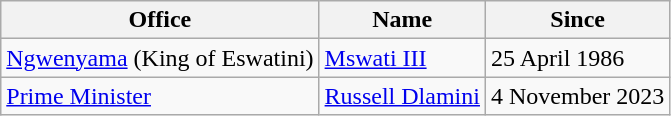<table class="wikitable">
<tr>
<th>Office</th>
<th>Name</th>
<th>Since</th>
</tr>
<tr>
<td><a href='#'>Ngwenyama</a> (King of Eswatini)</td>
<td><a href='#'>Mswati III</a></td>
<td>25 April 1986</td>
</tr>
<tr>
<td><a href='#'>Prime Minister</a></td>
<td><a href='#'>Russell Dlamini</a></td>
<td>4 November 2023</td>
</tr>
</table>
